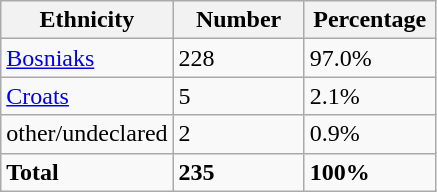<table class="wikitable">
<tr>
<th width="100px">Ethnicity</th>
<th width="80px">Number</th>
<th width="80px">Percentage</th>
</tr>
<tr>
<td><a href='#'>Bosniaks</a></td>
<td>228</td>
<td>97.0%</td>
</tr>
<tr>
<td><a href='#'>Croats</a></td>
<td>5</td>
<td>2.1%</td>
</tr>
<tr>
<td>other/undeclared</td>
<td>2</td>
<td>0.9%</td>
</tr>
<tr>
<td><strong>Total</strong></td>
<td><strong>235</strong></td>
<td><strong>100%</strong></td>
</tr>
</table>
